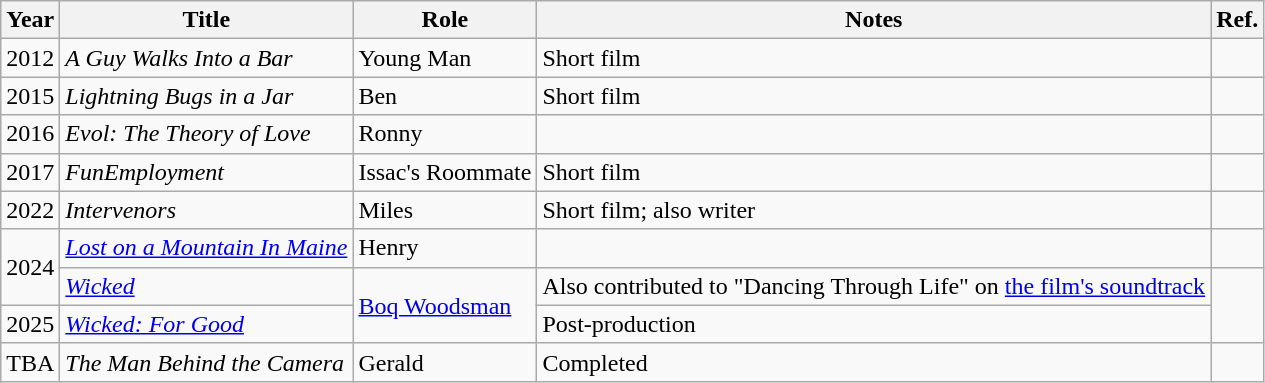<table class="wikitable plainrowheaders sortable">
<tr>
<th scope="col">Year</th>
<th scope="col">Title</th>
<th scope="col">Role</th>
<th class="unsortable">Notes</th>
<th>Ref.</th>
</tr>
<tr>
<td>2012</td>
<td><em>A Guy Walks Into a Bar</em></td>
<td>Young Man</td>
<td>Short film</td>
<td></td>
</tr>
<tr>
<td>2015</td>
<td><em>Lightning Bugs in a Jar</em></td>
<td>Ben</td>
<td>Short film</td>
<td></td>
</tr>
<tr>
<td>2016</td>
<td><em>Evol: The Theory of Love</em></td>
<td>Ronny</td>
<td></td>
<td></td>
</tr>
<tr>
<td>2017</td>
<td><em>FunEmployment</em></td>
<td>Issac's Roommate</td>
<td>Short film</td>
<td></td>
</tr>
<tr>
<td>2022</td>
<td><em>Intervenors</em></td>
<td>Miles</td>
<td>Short film; also writer</td>
<td></td>
</tr>
<tr>
<td rowspan="2">2024</td>
<td><em><a href='#'>Lost on a Mountain In Maine</a></em></td>
<td>Henry</td>
<td></td>
<td></td>
</tr>
<tr>
<td><em><a href='#'>Wicked</a></em></td>
<td rowspan="2"><a href='#'>Boq Woodsman</a></td>
<td>Also contributed to "Dancing Through Life" on <a href='#'>the film's soundtrack</a></td>
<td rowspan="2"></td>
</tr>
<tr>
<td>2025</td>
<td><em><a href='#'>Wicked: For Good</a></em></td>
<td>Post-production</td>
</tr>
<tr>
<td>TBA</td>
<td><em>The Man Behind the Camera</em></td>
<td>Gerald</td>
<td>Completed</td>
<td></td>
</tr>
</table>
